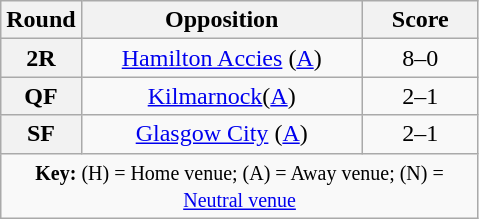<table class="wikitable plainrowheaders" style="text-align:center;margin:0">
<tr>
<th scope="col" style="width:25px">Round</th>
<th scope="col" style="width:180px">Opposition</th>
<th scope="col" style="width:70px">Score</th>
</tr>
<tr>
<th scope=row style="text-align:center">2R</th>
<td><a href='#'>Hamilton Accies</a> (<a href='#'>A</a>)</td>
<td>8–0</td>
</tr>
<tr>
<th scope=row style="text-align:center">QF</th>
<td><a href='#'> Kilmarnock</a>(<a href='#'>A</a>)</td>
<td>2–1</td>
</tr>
<tr>
<th scope=row style="text-align:center">SF</th>
<td><a href='#'> Glasgow City</a> (<a href='#'>A</a>)</td>
<td>2–1</td>
</tr>
<tr>
<td colspan="3"><small><strong>Key:</strong> (H) = Home venue; (A) = Away venue; (N) = <a href='#'>Neutral venue</a></small></td>
</tr>
</table>
